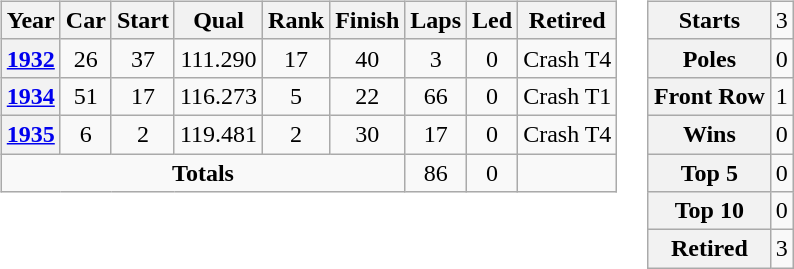<table>
<tr ---- valign="top">
<td><br><table class="wikitable" style="text-align:center">
<tr>
<th>Year</th>
<th>Car</th>
<th>Start</th>
<th>Qual</th>
<th>Rank</th>
<th>Finish</th>
<th>Laps</th>
<th>Led</th>
<th>Retired</th>
</tr>
<tr>
<th><a href='#'>1932</a></th>
<td>26</td>
<td>37</td>
<td>111.290</td>
<td>17</td>
<td>40</td>
<td>3</td>
<td>0</td>
<td>Crash T4</td>
</tr>
<tr>
<th><a href='#'>1934</a></th>
<td>51</td>
<td>17</td>
<td>116.273</td>
<td>5</td>
<td>22</td>
<td>66</td>
<td>0</td>
<td>Crash T1</td>
</tr>
<tr>
<th><a href='#'>1935</a></th>
<td>6</td>
<td>2</td>
<td>119.481</td>
<td>2</td>
<td>30</td>
<td>17</td>
<td>0</td>
<td>Crash T4</td>
</tr>
<tr>
<td colspan="6"><strong>Totals</strong></td>
<td>86</td>
<td>0</td>
<td></td>
</tr>
</table>
</td>
<td><br><table class="wikitable" style="text-align:center">
<tr>
<th>Starts</th>
<td>3</td>
</tr>
<tr>
<th>Poles</th>
<td>0</td>
</tr>
<tr>
<th>Front Row</th>
<td>1</td>
</tr>
<tr>
<th>Wins</th>
<td>0</td>
</tr>
<tr>
<th>Top 5</th>
<td>0</td>
</tr>
<tr>
<th>Top 10</th>
<td>0</td>
</tr>
<tr>
<th>Retired</th>
<td>3</td>
</tr>
</table>
</td>
</tr>
</table>
